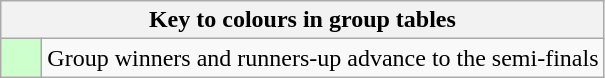<table class="wikitable" style="text-align: center;">
<tr>
<th colspan=2>Key to colours in group tables</th>
</tr>
<tr>
<td bgcolor=#ccffcc style="width: 20px;"></td>
<td align=left>Group winners and runners-up advance to the semi-finals</td>
</tr>
</table>
